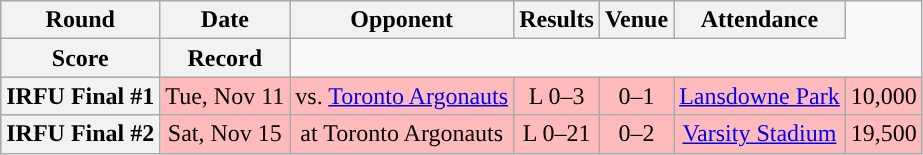<table class="wikitable" style="text-align:center">
<tr>
<th>Round</th>
<th>Date</th>
<th>Opponent</th>
<th>Results</th>
<th>Venue</th>
<th>Attendance</th>
</tr>
<tr>
<th>Score</th>
<th>Record</th>
</tr>
<tr style="background:#ffbbbb">
<th>IRFU Final #1</th>
<td>Tue, Nov 11</td>
<td>vs. <a href='#'>Toronto Argonauts</a></td>
<td>L 0–3</td>
<td>0–1</td>
<td><a href='#'>Lansdowne Park</a></td>
<td>10,000</td>
</tr>
<tr style="background:#ffbbbb">
<th>IRFU Final #2</th>
<td>Sat, Nov 15</td>
<td>at Toronto Argonauts</td>
<td>L 0–21</td>
<td>0–2</td>
<td><a href='#'>Varsity Stadium</a></td>
<td>19,500</td>
</tr>
</table>
